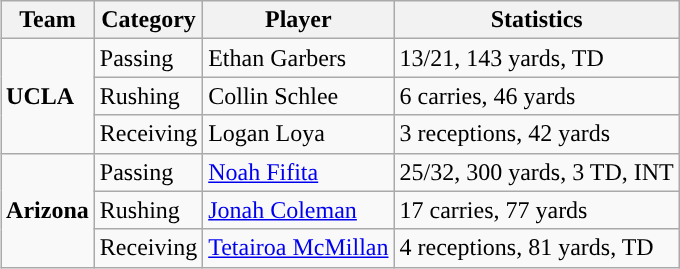<table class="wikitable" style="float: right;">
<tr>
<th>Team</th>
<th>Category</th>
<th>Player</th>
<th>Statistics</th>
</tr>
<tr>
<td rowspan=3><strong>UCLA</strong></td>
<td>Passing</td>
<td>Ethan Garbers</td>
<td>13/21, 143 yards, TD</td>
</tr>
<tr>
<td>Rushing</td>
<td>Collin Schlee</td>
<td>6 carries, 46 yards</td>
</tr>
<tr>
<td>Receiving</td>
<td>Logan Loya</td>
<td>3 receptions, 42 yards</td>
</tr>
<tr>
<td rowspan=3><strong>Arizona</strong></td>
<td>Passing</td>
<td><a href='#'>Noah Fifita</a></td>
<td>25/32, 300 yards, 3 TD, INT</td>
</tr>
<tr>
<td>Rushing</td>
<td><a href='#'>Jonah Coleman</a></td>
<td>17 carries, 77 yards</td>
</tr>
<tr>
<td>Receiving</td>
<td><a href='#'>Tetairoa McMillan</a></td>
<td>4 receptions, 81 yards, TD</td>
</tr>
</table>
